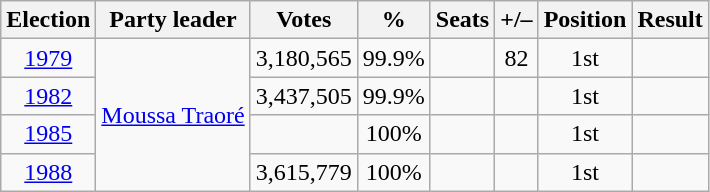<table class=wikitable style=text-align:center>
<tr>
<th><strong>Election</strong></th>
<th>Party leader</th>
<th><strong>Votes</strong></th>
<th><strong>%</strong></th>
<th><strong>Seats</strong></th>
<th>+/–</th>
<th><strong>Position</strong></th>
<th><strong>Result</strong></th>
</tr>
<tr>
<td><a href='#'>1979</a></td>
<td rowspan="4"><a href='#'>Moussa Traoré</a></td>
<td>3,180,565</td>
<td>99.9%</td>
<td><br></td>
<td> 82</td>
<td> 1st</td>
<td></td>
</tr>
<tr>
<td><a href='#'>1982</a></td>
<td>3,437,505</td>
<td>99.9%</td>
<td></td>
<td></td>
<td> 1st</td>
<td></td>
</tr>
<tr>
<td><a href='#'>1985</a></td>
<td></td>
<td>100%</td>
<td><br></td>
<td></td>
<td> 1st</td>
<td></td>
</tr>
<tr>
<td><a href='#'>1988</a></td>
<td>3,615,779</td>
<td>100%</td>
<td></td>
<td></td>
<td> 1st</td>
<td></td>
</tr>
</table>
